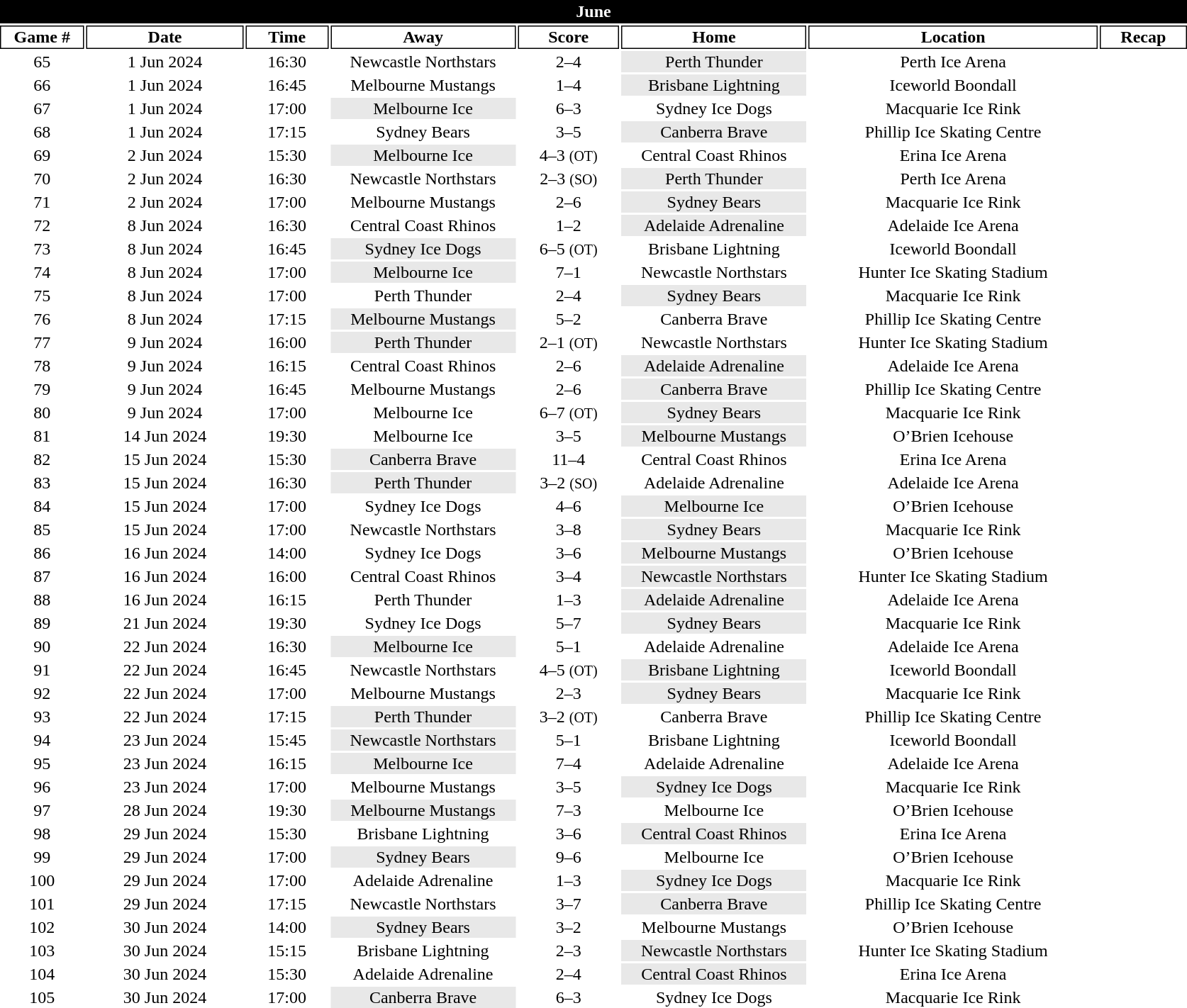<table class="toccolours" style="width:70em;text-align: center">
<tr>
<th colspan="8" style="background:#000000;color:white;border:#000000 1px solid">June</th>
</tr>
<tr>
<th style="background:#FFFFFF;color:black;border:#000000 1px solid; width: 40px">Game #</th>
<th style="background:#FFFFFF;color:black;border:#000000 1px solid; width: 80px">Date</th>
<th style="background:#FFFFFF;color:black;border:#000000 1px solid; width: 40px">Time</th>
<th style="background:#FFFFFF;color:black;border:#000000 1px solid; width: 95px">Away</th>
<th style="background:#FFFFFF;color:black;border:#000000 1px solid; width: 50px">Score</th>
<th style="background:#FFFFFF;color:black;border:#000000 1px solid; width: 95px">Home</th>
<th style="background:#FFFFFF;color:black;border:#000000 1px solid; width: 150px">Location</th>
<th style="background:#FFFFFF;color:black;border:#000000 1px solid; width: 40px">Recap</th>
</tr>
<tr>
<td>65</td>
<td>1 Jun 2024</td>
<td>16:30</td>
<td>Newcastle Northstars</td>
<td>2–4</td>
<td bgcolor="#e8e8e8">Perth Thunder</td>
<td>Perth Ice Arena</td>
<td></td>
</tr>
<tr>
<td>66</td>
<td>1 Jun 2024</td>
<td>16:45</td>
<td>Melbourne Mustangs</td>
<td>1–4</td>
<td bgcolor="#e8e8e8">Brisbane Lightning</td>
<td>Iceworld Boondall</td>
<td></td>
</tr>
<tr>
<td>67</td>
<td>1 Jun 2024</td>
<td>17:00</td>
<td bgcolor="#e8e8e8">Melbourne Ice</td>
<td>6–3</td>
<td>Sydney Ice Dogs</td>
<td>Macquarie Ice Rink</td>
<td></td>
</tr>
<tr>
<td>68</td>
<td>1 Jun 2024</td>
<td>17:15</td>
<td>Sydney Bears</td>
<td>3–5</td>
<td bgcolor="#e8e8e8">Canberra Brave</td>
<td>Phillip Ice Skating Centre</td>
<td></td>
</tr>
<tr>
<td>69</td>
<td>2 Jun 2024</td>
<td>15:30</td>
<td bgcolor="#e8e8e8">Melbourne Ice</td>
<td>4–3 <small>(OT)</small></td>
<td>Central Coast Rhinos</td>
<td>Erina Ice Arena</td>
<td></td>
</tr>
<tr>
<td>70</td>
<td>2 Jun 2024</td>
<td>16:30</td>
<td>Newcastle Northstars</td>
<td>2–3 <small>(SO)</small></td>
<td bgcolor="#e8e8e8">Perth Thunder</td>
<td>Perth Ice Arena</td>
<td></td>
</tr>
<tr>
<td>71</td>
<td>2 Jun 2024</td>
<td>17:00</td>
<td>Melbourne Mustangs</td>
<td>2–6</td>
<td bgcolor="#e8e8e8">Sydney Bears</td>
<td>Macquarie Ice Rink</td>
<td></td>
</tr>
<tr>
<td>72</td>
<td>8 Jun 2024</td>
<td>16:30</td>
<td>Central Coast Rhinos</td>
<td>1–2</td>
<td bgcolor="#e8e8e8">Adelaide Adrenaline</td>
<td>Adelaide Ice Arena</td>
<td></td>
</tr>
<tr>
<td>73</td>
<td>8 Jun 2024</td>
<td>16:45</td>
<td bgcolor="#e8e8e8">Sydney Ice Dogs</td>
<td>6–5 <small>(OT)</small></td>
<td>Brisbane Lightning</td>
<td>Iceworld Boondall</td>
<td></td>
</tr>
<tr>
<td>74</td>
<td>8 Jun 2024</td>
<td>17:00</td>
<td bgcolor="#e8e8e8">Melbourne Ice</td>
<td>7–1</td>
<td>Newcastle Northstars</td>
<td>Hunter Ice Skating Stadium</td>
<td></td>
</tr>
<tr>
<td>75</td>
<td>8 Jun 2024</td>
<td>17:00</td>
<td>Perth Thunder</td>
<td>2–4</td>
<td bgcolor="#e8e8e8">Sydney Bears</td>
<td>Macquarie Ice Rink</td>
<td></td>
</tr>
<tr>
<td>76</td>
<td>8 Jun 2024</td>
<td>17:15</td>
<td bgcolor="#e8e8e8">Melbourne Mustangs</td>
<td>5–2</td>
<td>Canberra Brave</td>
<td>Phillip Ice Skating Centre</td>
<td></td>
</tr>
<tr>
<td>77</td>
<td>9 Jun 2024</td>
<td>16:00</td>
<td bgcolor="#e8e8e8">Perth Thunder</td>
<td>2–1 <small>(OT)</small></td>
<td>Newcastle Northstars</td>
<td>Hunter Ice Skating Stadium</td>
<td></td>
</tr>
<tr>
<td>78</td>
<td>9 Jun 2024</td>
<td>16:15</td>
<td>Central Coast Rhinos</td>
<td>2–6</td>
<td bgcolor="#e8e8e8">Adelaide Adrenaline</td>
<td>Adelaide Ice Arena</td>
<td></td>
</tr>
<tr>
<td>79</td>
<td>9 Jun 2024</td>
<td>16:45</td>
<td>Melbourne Mustangs</td>
<td>2–6</td>
<td bgcolor="#e8e8e8">Canberra Brave</td>
<td>Phillip Ice Skating Centre</td>
<td></td>
</tr>
<tr>
<td>80</td>
<td>9 Jun 2024</td>
<td>17:00</td>
<td>Melbourne Ice</td>
<td>6–7 <small>(OT)</small></td>
<td bgcolor="#e8e8e8">Sydney Bears</td>
<td>Macquarie Ice Rink</td>
<td></td>
</tr>
<tr>
<td>81</td>
<td>14 Jun 2024</td>
<td>19:30</td>
<td>Melbourne Ice</td>
<td>3–5</td>
<td bgcolor="#e8e8e8">Melbourne Mustangs</td>
<td>O’Brien Icehouse</td>
<td></td>
</tr>
<tr>
<td>82</td>
<td>15 Jun 2024</td>
<td>15:30</td>
<td bgcolor="#e8e8e8">Canberra Brave</td>
<td>11–4</td>
<td>Central Coast Rhinos</td>
<td>Erina Ice Arena</td>
<td></td>
</tr>
<tr>
<td>83</td>
<td>15 Jun 2024</td>
<td>16:30</td>
<td bgcolor="#e8e8e8">Perth Thunder</td>
<td>3–2 <small>(SO)</small></td>
<td>Adelaide Adrenaline</td>
<td>Adelaide Ice Arena</td>
<td></td>
</tr>
<tr>
<td>84</td>
<td>15 Jun 2024</td>
<td>17:00</td>
<td>Sydney Ice Dogs</td>
<td>4–6</td>
<td bgcolor="#e8e8e8">Melbourne Ice</td>
<td>O’Brien Icehouse</td>
<td></td>
</tr>
<tr>
<td>85</td>
<td>15 Jun 2024</td>
<td>17:00</td>
<td>Newcastle Northstars</td>
<td>3–8</td>
<td bgcolor="#e8e8e8">Sydney Bears</td>
<td>Macquarie Ice Rink</td>
<td></td>
</tr>
<tr>
<td>86</td>
<td>16 Jun 2024</td>
<td>14:00</td>
<td>Sydney Ice Dogs</td>
<td>3–6</td>
<td bgcolor="#e8e8e8">Melbourne Mustangs</td>
<td>O’Brien Icehouse</td>
<td></td>
</tr>
<tr>
<td>87</td>
<td>16 Jun 2024</td>
<td>16:00</td>
<td>Central Coast Rhinos</td>
<td>3–4</td>
<td bgcolor="#e8e8e8">Newcastle Northstars</td>
<td>Hunter Ice Skating Stadium</td>
<td></td>
</tr>
<tr>
<td>88</td>
<td>16 Jun 2024</td>
<td>16:15</td>
<td>Perth Thunder</td>
<td>1–3</td>
<td bgcolor="#e8e8e8">Adelaide Adrenaline</td>
<td>Adelaide Ice Arena</td>
<td></td>
</tr>
<tr>
<td>89</td>
<td>21 Jun 2024</td>
<td>19:30</td>
<td>Sydney Ice Dogs</td>
<td>5–7</td>
<td bgcolor="#e8e8e8">Sydney Bears</td>
<td>Macquarie Ice Rink</td>
<td></td>
</tr>
<tr>
<td>90</td>
<td>22 Jun 2024</td>
<td>16:30</td>
<td bgcolor="#e8e8e8">Melbourne Ice</td>
<td>5–1</td>
<td>Adelaide Adrenaline</td>
<td>Adelaide Ice Arena</td>
<td></td>
</tr>
<tr>
<td>91</td>
<td>22 Jun 2024</td>
<td>16:45</td>
<td>Newcastle Northstars</td>
<td>4–5 <small>(OT)</small></td>
<td bgcolor="#e8e8e8">Brisbane Lightning</td>
<td>Iceworld Boondall</td>
<td></td>
</tr>
<tr>
<td>92</td>
<td>22 Jun 2024</td>
<td>17:00</td>
<td>Melbourne Mustangs</td>
<td>2–3</td>
<td bgcolor="#e8e8e8">Sydney Bears</td>
<td>Macquarie Ice Rink</td>
<td></td>
</tr>
<tr>
<td>93</td>
<td>22 Jun 2024</td>
<td>17:15</td>
<td bgcolor="#e8e8e8">Perth Thunder</td>
<td>3–2 <small>(OT)</small></td>
<td>Canberra Brave</td>
<td>Phillip Ice Skating Centre</td>
<td></td>
</tr>
<tr>
<td>94</td>
<td>23 Jun 2024</td>
<td>15:45</td>
<td bgcolor="#e8e8e8">Newcastle Northstars</td>
<td>5–1</td>
<td>Brisbane Lightning</td>
<td>Iceworld Boondall</td>
<td></td>
</tr>
<tr>
<td>95</td>
<td>23 Jun 2024</td>
<td>16:15</td>
<td bgcolor="#e8e8e8">Melbourne Ice</td>
<td>7–4</td>
<td>Adelaide Adrenaline</td>
<td>Adelaide Ice Arena</td>
<td></td>
</tr>
<tr>
<td>96</td>
<td>23 Jun 2024</td>
<td>17:00</td>
<td>Melbourne Mustangs</td>
<td>3–5</td>
<td bgcolor="#e8e8e8">Sydney Ice Dogs</td>
<td>Macquarie Ice Rink</td>
<td></td>
</tr>
<tr>
<td>97</td>
<td>28 Jun 2024</td>
<td>19:30</td>
<td bgcolor="#e8e8e8">Melbourne Mustangs</td>
<td>7–3</td>
<td>Melbourne Ice</td>
<td>O’Brien Icehouse</td>
<td></td>
</tr>
<tr>
<td>98</td>
<td>29 Jun 2024</td>
<td>15:30</td>
<td>Brisbane Lightning</td>
<td>3–6</td>
<td bgcolor="#e8e8e8">Central Coast Rhinos</td>
<td>Erina Ice Arena</td>
<td></td>
</tr>
<tr>
<td>99</td>
<td>29 Jun 2024</td>
<td>17:00</td>
<td bgcolor="#e8e8e8">Sydney Bears</td>
<td>9–6</td>
<td>Melbourne Ice</td>
<td>O’Brien Icehouse</td>
<td></td>
</tr>
<tr>
<td>100</td>
<td>29 Jun 2024</td>
<td>17:00</td>
<td>Adelaide Adrenaline</td>
<td>1–3</td>
<td bgcolor="#e8e8e8">Sydney Ice Dogs</td>
<td>Macquarie Ice Rink</td>
<td></td>
</tr>
<tr>
<td>101</td>
<td>29 Jun 2024</td>
<td>17:15</td>
<td>Newcastle Northstars</td>
<td>3–7</td>
<td bgcolor="#e8e8e8">Canberra Brave</td>
<td>Phillip Ice Skating Centre</td>
<td></td>
</tr>
<tr>
<td>102</td>
<td>30 Jun 2024</td>
<td>14:00</td>
<td bgcolor="#e8e8e8">Sydney Bears</td>
<td>3–2</td>
<td>Melbourne Mustangs</td>
<td>O’Brien Icehouse</td>
<td></td>
</tr>
<tr>
<td>103</td>
<td>30 Jun 2024</td>
<td>15:15</td>
<td>Brisbane Lightning</td>
<td>2–3</td>
<td bgcolor="#e8e8e8">Newcastle Northstars</td>
<td>Hunter Ice Skating Stadium</td>
<td></td>
</tr>
<tr>
<td>104</td>
<td>30 Jun 2024</td>
<td>15:30</td>
<td>Adelaide Adrenaline</td>
<td>2–4</td>
<td bgcolor="#e8e8e8">Central Coast Rhinos</td>
<td>Erina Ice Arena</td>
<td></td>
</tr>
<tr>
<td>105</td>
<td>30 Jun 2024</td>
<td>17:00</td>
<td bgcolor="#e8e8e8">Canberra Brave</td>
<td>6–3</td>
<td>Sydney Ice Dogs</td>
<td>Macquarie Ice Rink</td>
<td></td>
</tr>
<tr>
</tr>
</table>
